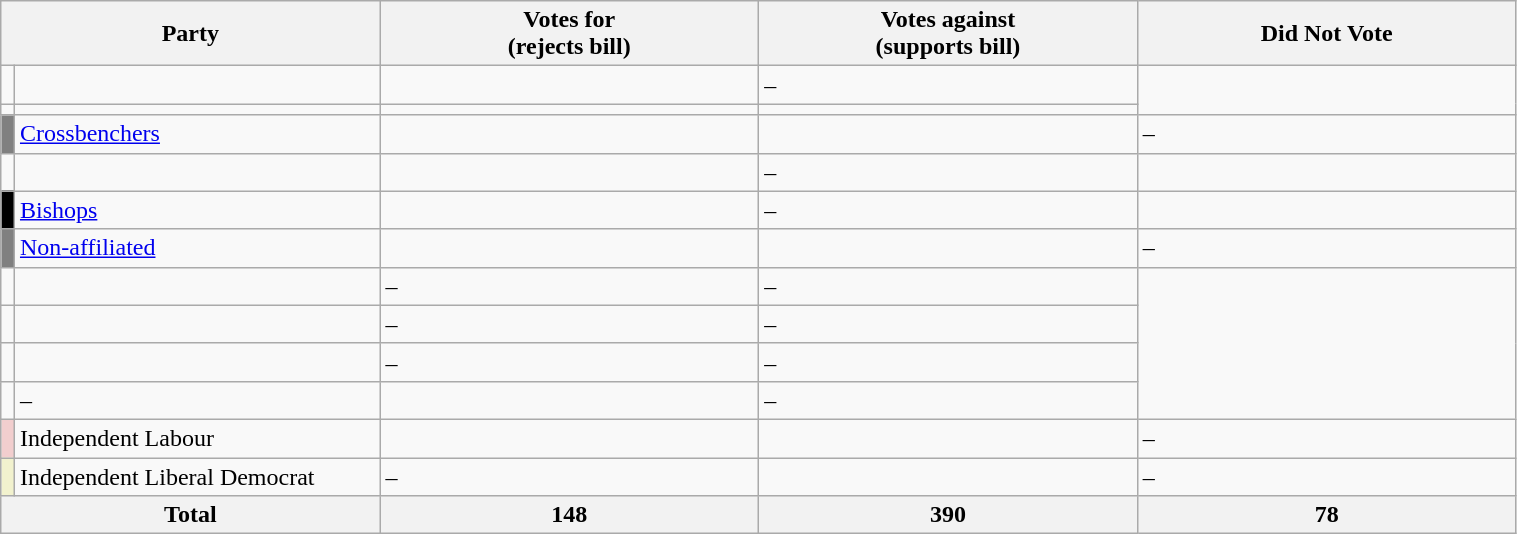<table class="wikitable" style="width:80%">
<tr>
<th style="width:20%;" colspan="2">Party</th>
<th style="width:20%;">Votes for <br>(rejects bill)</th>
<th style="width:20%;">Votes against <br>(supports bill)</th>
<th style="width:20%;">Did Not Vote</th>
</tr>
<tr>
<td></td>
<td></td>
<td></td>
<td>–</td>
</tr>
<tr>
<td></td>
<td></td>
<td></td>
<td></td>
</tr>
<tr>
<td style="color:inherit;background:gray;"></td>
<td align=left><a href='#'>Crossbenchers</a></td>
<td></td>
<td></td>
<td>–</td>
</tr>
<tr>
<td></td>
<td></td>
<td></td>
<td>–</td>
</tr>
<tr>
<td style="color:inherit;background:black;"></td>
<td align=left><a href='#'>Bishops</a></td>
<td></td>
<td>–</td>
<td></td>
</tr>
<tr>
<td style="color:inherit;background:gray;"></td>
<td align=left><a href='#'>Non-affiliated</a></td>
<td></td>
<td></td>
<td>–</td>
</tr>
<tr>
<td></td>
<td></td>
<td>–</td>
<td>–</td>
</tr>
<tr>
<td></td>
<td></td>
<td>–</td>
<td>–</td>
</tr>
<tr>
<td></td>
<td></td>
<td>–</td>
<td>–</td>
</tr>
<tr>
<td></td>
<td>–</td>
<td></td>
<td>–</td>
</tr>
<tr>
<td style="color:inherit;background:#F2CECE;"></td>
<td align=left>Independent Labour</td>
<td></td>
<td></td>
<td>–</td>
</tr>
<tr>
<td style="color:inherit;background:#F2F2CE;"></td>
<td align=left>Independent Liberal Democrat</td>
<td>–</td>
<td></td>
<td>–</td>
</tr>
<tr>
<th colspan=2>Total</th>
<th>148</th>
<th>390</th>
<th>78</th>
</tr>
</table>
